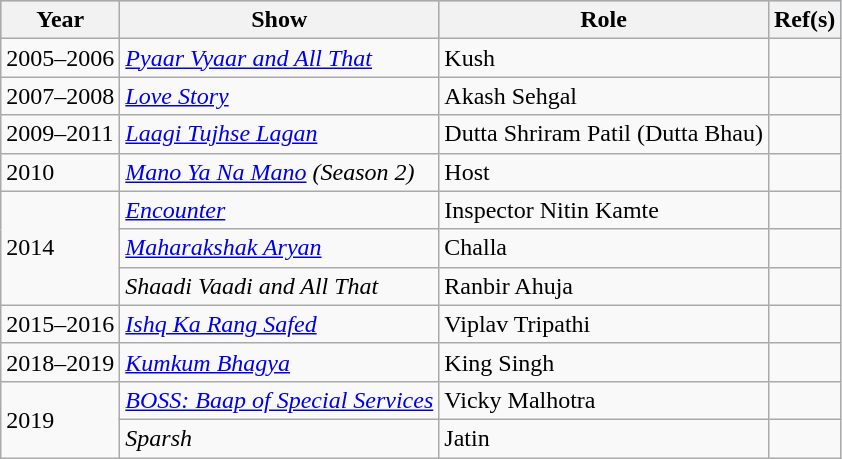<table class="wikitable">
<tr style="background:#b0c4de;">
<th>Year</th>
<th>Show</th>
<th>Role</th>
<th>Ref(s)</th>
</tr>
<tr>
<td>2005–2006</td>
<td><em><a href='#'>Pyaar Vyaar and All That</a></em></td>
<td>Kush<br></td>
<td></td>
</tr>
<tr>
<td>2007–2008</td>
<td><em><a href='#'>Love Story</a></em></td>
<td>Akash Sehgal</td>
<td></td>
</tr>
<tr>
<td>2009–2011</td>
<td><em><a href='#'>Laagi Tujhse Lagan</a></em></td>
<td>Dutta Shriram Patil (Dutta Bhau)</td>
<td></td>
</tr>
<tr>
<td>2010</td>
<td><em><a href='#'>Mano Ya Na Mano</a></em> <em>(Season 2)</em></td>
<td>Host</td>
<td></td>
</tr>
<tr>
<td rowspan="3">2014</td>
<td><em><a href='#'>Encounter</a></em></td>
<td>Inspector Nitin Kamte</td>
<td></td>
</tr>
<tr>
<td><em><a href='#'>Maharakshak Aryan</a></em></td>
<td>Challa</td>
<td></td>
</tr>
<tr>
<td><em>Shaadi Vaadi and All That</em></td>
<td>Ranbir Ahuja</td>
<td></td>
</tr>
<tr>
<td>2015–2016</td>
<td><em><a href='#'>Ishq Ka Rang Safed</a></em></td>
<td>Viplav Tripathi</td>
<td></td>
</tr>
<tr>
<td>2018–2019</td>
<td><em><a href='#'>Kumkum Bhagya</a></em></td>
<td>King Singh</td>
<td></td>
</tr>
<tr>
<td rowspan="2">2019</td>
<td><em><a href='#'>BOSS: Baap of Special Services</a></em></td>
<td>Vicky Malhotra</td>
<td></td>
</tr>
<tr>
<td><em>Sparsh</em></td>
<td>Jatin</td>
<td></td>
</tr>
</table>
